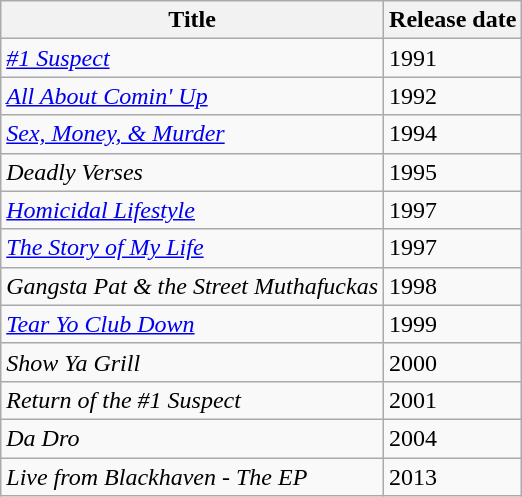<table class="wikitable">
<tr>
<th align="left">Title</th>
<th align="left">Release date</th>
</tr>
<tr>
<td align="left"><em><a href='#'>#1 Suspect</a></em></td>
<td align="left">1991</td>
</tr>
<tr>
<td align="left"><em><a href='#'>All About Comin' Up</a></em></td>
<td align="left">1992</td>
</tr>
<tr>
<td align="left"><em><a href='#'>Sex, Money, & Murder</a></em></td>
<td align="left">1994</td>
</tr>
<tr>
<td align="left"><em>Deadly Verses</em></td>
<td align="left">1995</td>
</tr>
<tr>
<td align="left"><em><a href='#'>Homicidal Lifestyle</a></em></td>
<td align="left">1997</td>
</tr>
<tr>
<td align="left"><em><a href='#'>The Story of My Life</a></em></td>
<td align="left">1997</td>
</tr>
<tr>
<td align="left"><em>Gangsta Pat & the Street Muthafuckas</em></td>
<td align="left">1998</td>
</tr>
<tr>
<td align="left"><em><a href='#'>Tear Yo Club Down</a></em></td>
<td align="left">1999</td>
</tr>
<tr>
<td align="left"><em>Show Ya Grill</em></td>
<td align="left">2000</td>
</tr>
<tr>
<td align="left"><em>Return of the #1 Suspect</em></td>
<td align="left">2001</td>
</tr>
<tr>
<td align="left"><em>Da Dro</em></td>
<td align="left">2004</td>
</tr>
<tr>
<td align="left"><em>Live from Blackhaven - The EP</em></td>
<td align="left">2013</td>
</tr>
</table>
